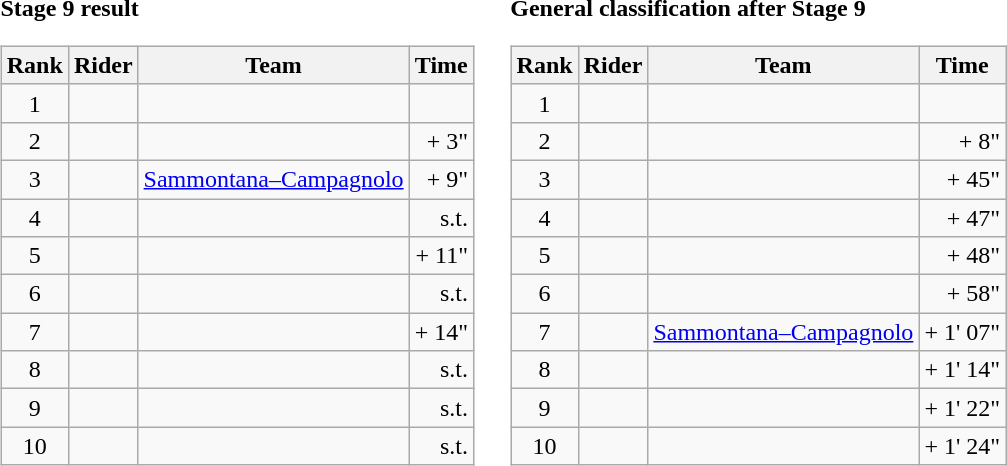<table>
<tr>
<td><strong>Stage 9 result</strong><br><table class="wikitable">
<tr>
<th scope="col">Rank</th>
<th scope="col">Rider</th>
<th scope="col">Team</th>
<th scope="col">Time</th>
</tr>
<tr>
<td style="text-align:center;">1</td>
<td></td>
<td></td>
<td style="text-align:right;"></td>
</tr>
<tr>
<td style="text-align:center;">2</td>
<td></td>
<td></td>
<td style="text-align:right;">+ 3"</td>
</tr>
<tr>
<td style="text-align:center;">3</td>
<td></td>
<td><a href='#'>Sammontana–Campagnolo</a></td>
<td style="text-align:right;">+ 9"</td>
</tr>
<tr>
<td style="text-align:center;">4</td>
<td></td>
<td></td>
<td style="text-align:right;">s.t.</td>
</tr>
<tr>
<td style="text-align:center;">5</td>
<td></td>
<td></td>
<td style="text-align:right;">+ 11"</td>
</tr>
<tr>
<td style="text-align:center;">6</td>
<td></td>
<td></td>
<td style="text-align:right;">s.t.</td>
</tr>
<tr>
<td style="text-align:center;">7</td>
<td></td>
<td></td>
<td style="text-align:right;">+ 14"</td>
</tr>
<tr>
<td style="text-align:center;">8</td>
<td></td>
<td></td>
<td style="text-align:right;">s.t.</td>
</tr>
<tr>
<td style="text-align:center;">9</td>
<td></td>
<td></td>
<td style="text-align:right;">s.t.</td>
</tr>
<tr>
<td style="text-align:center;">10</td>
<td></td>
<td></td>
<td style="text-align:right;">s.t.</td>
</tr>
</table>
</td>
<td></td>
<td><strong>General classification after Stage 9</strong><br><table class="wikitable">
<tr>
<th scope="col">Rank</th>
<th scope="col">Rider</th>
<th scope="col">Team</th>
<th scope="col">Time</th>
</tr>
<tr>
<td style="text-align:center;">1</td>
<td></td>
<td></td>
<td style="text-align:right;"></td>
</tr>
<tr>
<td style="text-align:center;">2</td>
<td></td>
<td></td>
<td style="text-align:right;">+ 8"</td>
</tr>
<tr>
<td style="text-align:center;">3</td>
<td></td>
<td></td>
<td style="text-align:right;">+ 45"</td>
</tr>
<tr>
<td style="text-align:center;">4</td>
<td></td>
<td></td>
<td style="text-align:right;">+ 47"</td>
</tr>
<tr>
<td style="text-align:center;">5</td>
<td></td>
<td></td>
<td style="text-align:right;">+ 48"</td>
</tr>
<tr>
<td style="text-align:center;">6</td>
<td></td>
<td></td>
<td style="text-align:right;">+ 58"</td>
</tr>
<tr>
<td style="text-align:center;">7</td>
<td></td>
<td><a href='#'>Sammontana–Campagnolo</a></td>
<td style="text-align:right;">+ 1' 07"</td>
</tr>
<tr>
<td style="text-align:center;">8</td>
<td></td>
<td></td>
<td style="text-align:right;">+ 1' 14"</td>
</tr>
<tr>
<td style="text-align:center;">9</td>
<td></td>
<td></td>
<td style="text-align:right;">+ 1' 22"</td>
</tr>
<tr>
<td style="text-align:center;">10</td>
<td></td>
<td></td>
<td style="text-align:right;">+ 1' 24"</td>
</tr>
</table>
</td>
</tr>
</table>
